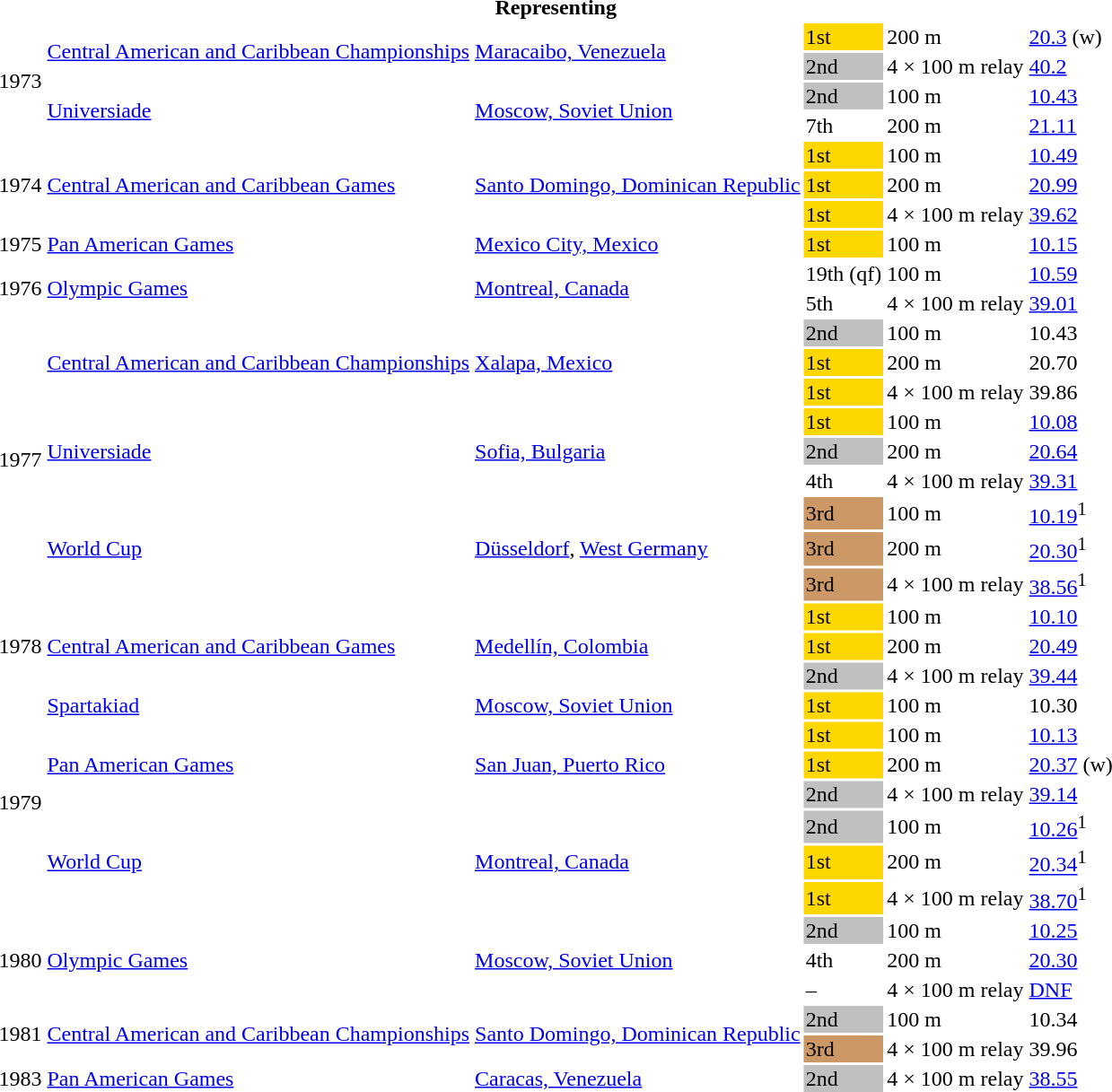<table>
<tr>
<th colspan="6">Representing </th>
</tr>
<tr>
<td rowspan=4>1973</td>
<td rowspan=2><a href='#'>Central American and Caribbean Championships</a></td>
<td rowspan=2><a href='#'>Maracaibo, Venezuela</a></td>
<td bgcolor=gold>1st</td>
<td>200 m</td>
<td><a href='#'>20.3</a> (w)</td>
</tr>
<tr>
<td bgcolor=silver>2nd</td>
<td>4 × 100 m relay</td>
<td><a href='#'>40.2</a></td>
</tr>
<tr>
<td rowspan=2><a href='#'>Universiade</a></td>
<td rowspan=2><a href='#'>Moscow, Soviet Union</a></td>
<td bgcolor=silver>2nd</td>
<td>100 m</td>
<td><a href='#'>10.43</a></td>
</tr>
<tr>
<td>7th</td>
<td>200 m</td>
<td><a href='#'>21.11</a></td>
</tr>
<tr>
<td rowspan=3>1974</td>
<td rowspan=3><a href='#'>Central American and Caribbean Games</a></td>
<td rowspan=3><a href='#'>Santo Domingo, Dominican Republic</a></td>
<td bgcolor=gold>1st</td>
<td>100 m</td>
<td><a href='#'>10.49</a></td>
</tr>
<tr>
<td bgcolor=gold>1st</td>
<td>200 m</td>
<td><a href='#'>20.99</a></td>
</tr>
<tr>
<td bgcolor=gold>1st</td>
<td>4 × 100 m relay</td>
<td><a href='#'>39.62</a></td>
</tr>
<tr>
<td>1975</td>
<td><a href='#'>Pan American Games</a></td>
<td><a href='#'>Mexico City, Mexico</a></td>
<td bgcolor=gold>1st</td>
<td>100 m</td>
<td><a href='#'>10.15</a></td>
</tr>
<tr>
<td rowspan=2>1976</td>
<td rowspan=2><a href='#'>Olympic Games</a></td>
<td rowspan=2><a href='#'>Montreal, Canada</a></td>
<td>19th (qf)</td>
<td>100 m</td>
<td><a href='#'>10.59</a></td>
</tr>
<tr>
<td>5th</td>
<td>4 × 100 m relay</td>
<td><a href='#'>39.01</a></td>
</tr>
<tr>
<td rowspan=9>1977</td>
<td rowspan=3><a href='#'>Central American and Caribbean Championships</a></td>
<td rowspan=3><a href='#'>Xalapa, Mexico</a></td>
<td bgcolor=silver>2nd</td>
<td>100 m</td>
<td>10.43</td>
</tr>
<tr>
<td bgcolor=gold>1st</td>
<td>200 m</td>
<td>20.70</td>
</tr>
<tr>
<td bgcolor=gold>1st</td>
<td>4 × 100 m relay</td>
<td>39.86</td>
</tr>
<tr>
<td rowspan=3><a href='#'>Universiade</a></td>
<td rowspan=3><a href='#'>Sofia, Bulgaria</a></td>
<td bgcolor=gold>1st</td>
<td>100 m</td>
<td><a href='#'>10.08</a></td>
</tr>
<tr>
<td bgcolor=silver>2nd</td>
<td>200 m</td>
<td><a href='#'>20.64</a></td>
</tr>
<tr>
<td>4th</td>
<td>4 × 100 m relay</td>
<td><a href='#'>39.31</a></td>
</tr>
<tr>
<td rowspan=3><a href='#'>World Cup</a></td>
<td rowspan=3><a href='#'>Düsseldorf</a>, <a href='#'>West Germany</a></td>
<td bgcolor=cc9966>3rd</td>
<td>100 m</td>
<td><a href='#'>10.19</a><sup>1</sup></td>
</tr>
<tr>
<td bgcolor=cc9966>3rd</td>
<td>200 m</td>
<td><a href='#'>20.30</a><sup>1</sup></td>
</tr>
<tr>
<td bgcolor=cc9966>3rd</td>
<td>4 × 100 m relay</td>
<td><a href='#'>38.56</a><sup>1</sup></td>
</tr>
<tr>
<td rowspan=3>1978</td>
<td rowspan=3><a href='#'>Central American and Caribbean Games</a></td>
<td rowspan=3><a href='#'>Medellín, Colombia</a></td>
<td bgcolor=gold>1st</td>
<td>100 m</td>
<td><a href='#'>10.10</a></td>
</tr>
<tr>
<td bgcolor=gold>1st</td>
<td>200 m</td>
<td><a href='#'>20.49</a></td>
</tr>
<tr>
<td bgcolor=silver>2nd</td>
<td>4 × 100 m relay</td>
<td><a href='#'>39.44</a></td>
</tr>
<tr>
<td rowspan=7>1979</td>
<td><a href='#'>Spartakiad</a></td>
<td><a href='#'>Moscow, Soviet Union</a></td>
<td bgcolor=gold>1st</td>
<td>100 m</td>
<td>10.30</td>
</tr>
<tr>
<td rowspan=3><a href='#'>Pan American Games</a></td>
<td rowspan=3><a href='#'>San Juan, Puerto Rico</a></td>
<td bgcolor=gold>1st</td>
<td>100 m</td>
<td><a href='#'>10.13</a></td>
</tr>
<tr>
<td bgcolor=gold>1st</td>
<td>200 m</td>
<td><a href='#'>20.37</a> (w)</td>
</tr>
<tr>
<td bgcolor=silver>2nd</td>
<td>4 × 100 m relay</td>
<td><a href='#'>39.14</a></td>
</tr>
<tr>
<td rowspan=3><a href='#'>World Cup</a></td>
<td rowspan=3><a href='#'>Montreal, Canada</a></td>
<td bgcolor=silver>2nd</td>
<td>100 m</td>
<td><a href='#'>10.26</a><sup>1</sup></td>
</tr>
<tr>
<td bgcolor=gold>1st</td>
<td>200 m</td>
<td><a href='#'>20.34</a><sup>1</sup></td>
</tr>
<tr>
<td bgcolor=gold>1st</td>
<td>4 × 100 m relay</td>
<td><a href='#'>38.70</a><sup>1</sup></td>
</tr>
<tr>
<td rowspan=3>1980</td>
<td rowspan=3><a href='#'>Olympic Games</a></td>
<td rowspan=3><a href='#'>Moscow, Soviet Union</a></td>
<td bgcolor=silver>2nd</td>
<td>100 m</td>
<td><a href='#'>10.25</a></td>
</tr>
<tr>
<td>4th</td>
<td>200 m</td>
<td><a href='#'>20.30</a></td>
</tr>
<tr>
<td>–</td>
<td>4 × 100 m relay</td>
<td><a href='#'>DNF</a></td>
</tr>
<tr>
<td rowspan=2>1981</td>
<td rowspan=2><a href='#'>Central American and Caribbean Championships</a></td>
<td rowspan=2><a href='#'>Santo Domingo, Dominican Republic</a></td>
<td bgcolor=silver>2nd</td>
<td>100 m</td>
<td>10.34</td>
</tr>
<tr>
<td bgcolor=cc9966>3rd</td>
<td>4 × 100 m relay</td>
<td>39.96</td>
</tr>
<tr>
<td>1983</td>
<td><a href='#'>Pan American Games</a></td>
<td><a href='#'>Caracas, Venezuela</a></td>
<td bgcolor=silver>2nd</td>
<td>4 × 100 m relay</td>
<td><a href='#'>38.55</a></td>
</tr>
</table>
